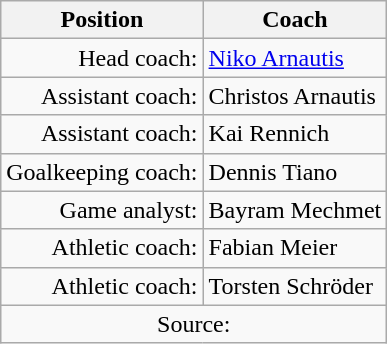<table class="wikitable">
<tr>
<th>Position</th>
<th>Coach</th>
</tr>
<tr>
<td Style="text-align: right">Head coach:</td>
<td><a href='#'>Niko Arnautis</a></td>
</tr>
<tr>
<td Style="text-align: right">Assistant coach:</td>
<td>Christos Arnautis</td>
</tr>
<tr>
<td Style="text-align: right">Assistant coach:</td>
<td>Kai Rennich</td>
</tr>
<tr>
<td Style="text-align: right">Goalkeeping coach:</td>
<td>Dennis Tiano</td>
</tr>
<tr>
<td Style="text-align: right">Game analyst:</td>
<td>Bayram Mechmet</td>
</tr>
<tr>
<td Style="text-align: right">Athletic coach:</td>
<td>Fabian Meier</td>
</tr>
<tr>
<td Style="text-align: right">Athletic coach:</td>
<td>Torsten Schröder</td>
</tr>
<tr>
<td Style="text-align: center" colspan="2">Source:</td>
</tr>
</table>
